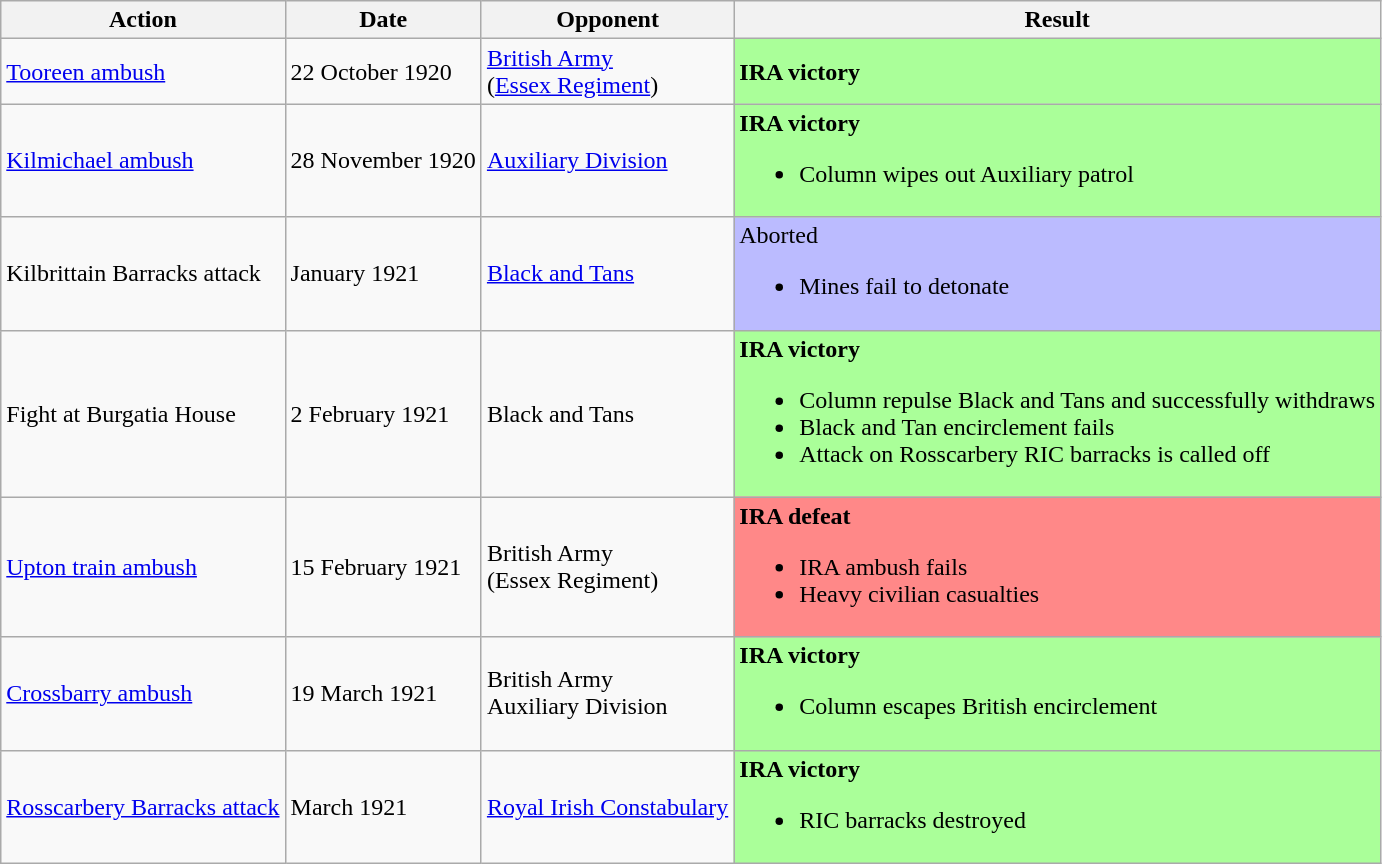<table class="wikitable">
<tr>
<th>Action</th>
<th>Date</th>
<th>Opponent</th>
<th>Result</th>
</tr>
<tr>
<td><a href='#'>Tooreen ambush</a></td>
<td>22 October 1920</td>
<td><a href='#'>British Army</a><br>(<a href='#'>Essex Regiment</a>)</td>
<td style="Background:#AF9"><strong>IRA victory</strong></td>
</tr>
<tr>
<td><a href='#'>Kilmichael ambush</a></td>
<td>28 November 1920</td>
<td><a href='#'>Auxiliary Division</a></td>
<td style="Background:#AF9"><strong>IRA victory</strong><br><ul><li>Column wipes out Auxiliary patrol</li></ul></td>
</tr>
<tr>
<td>Kilbrittain Barracks attack</td>
<td>January 1921</td>
<td><a href='#'>Black and Tans</a></td>
<td style="Background:#BBF">Aborted<br><ul><li>Mines fail to detonate</li></ul></td>
</tr>
<tr>
<td>Fight at Burgatia House</td>
<td>2 February 1921</td>
<td>Black and Tans</td>
<td style="Background:#AF9"><strong>IRA victory</strong><br><ul><li>Column repulse Black and Tans and successfully withdraws</li><li>Black and Tan encirclement fails</li><li>Attack on Rosscarbery RIC barracks is called off</li></ul></td>
</tr>
<tr>
<td><a href='#'>Upton train ambush</a></td>
<td>15 February 1921</td>
<td>British Army<br>(Essex Regiment)</td>
<td style="background:#F88"><strong>IRA defeat</strong><br><ul><li>IRA ambush fails</li><li>Heavy civilian casualties</li></ul></td>
</tr>
<tr>
<td><a href='#'>Crossbarry ambush</a></td>
<td>19 March 1921</td>
<td>British Army<br>Auxiliary Division</td>
<td style="Background:#AF9"><strong>IRA victory</strong><br><ul><li>Column escapes British encirclement</li></ul></td>
</tr>
<tr>
<td><a href='#'>Rosscarbery Barracks attack</a></td>
<td>March 1921</td>
<td><a href='#'>Royal Irish Constabulary</a></td>
<td style="Background:#AF9"><strong>IRA victory</strong><br><ul><li>RIC barracks destroyed</li></ul></td>
</tr>
</table>
